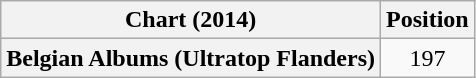<table class="wikitable plainrowheaders" style="text-align:center;">
<tr>
<th>Chart (2014)</th>
<th>Position</th>
</tr>
<tr>
<th scope="row">Belgian Albums (Ultratop Flanders)</th>
<td>197</td>
</tr>
</table>
